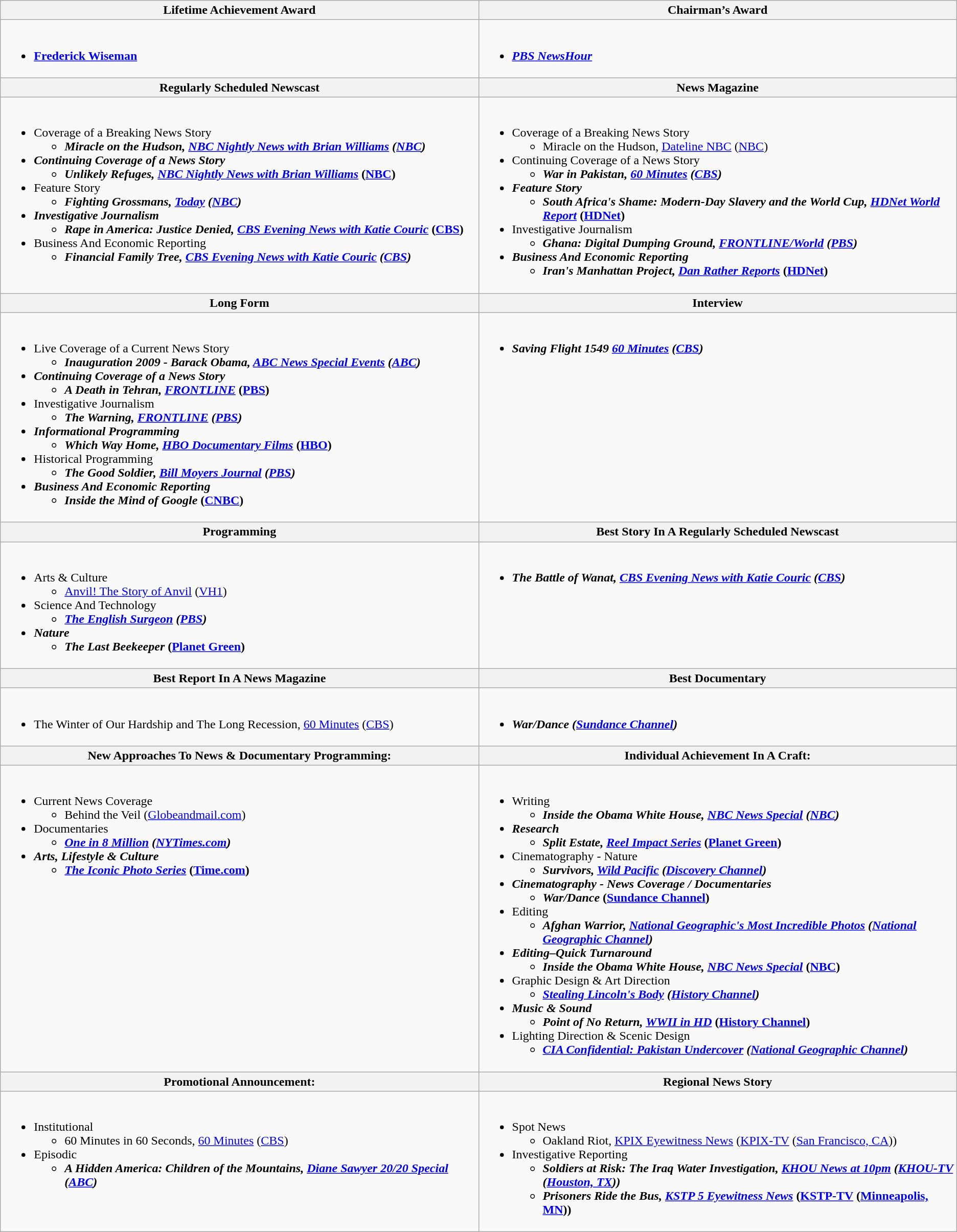<table class="wikitable">
<tr>
<th width="50%">Lifetime Achievement Award</th>
<th width="50%">Chairman’s Award</th>
</tr>
<tr>
<td valign="top"><br><ul><li><strong><a href='#'>Frederick Wiseman</a></strong></li></ul></td>
<td valign="top"><br><ul><li><strong><em><a href='#'>PBS NewsHour</a></em></strong></li></ul></td>
</tr>
<tr>
<th>Regularly Scheduled Newscast</th>
<th>News Magazine</th>
</tr>
<tr>
<td valign="top"><br><ul><li>Coverage of a Breaking News Story<ul><li><strong><em>Miracle on the Hudson<em>, </em><a href='#'>NBC Nightly News with Brian Williams</a><em> (<a href='#'>NBC</a>)<strong></li></ul></li><li>Continuing Coverage of a News Story<ul><li></em></strong> Unlikely Refuges, <a href='#'>NBC Nightly News with Brian Williams</a></em> (<a href='#'>NBC</a>)</strong></li></ul></li><li>Feature Story<ul><li><strong><em>Fighting Grossmans, <a href='#'>Today</a><em> (<a href='#'>NBC</a>)<strong></li></ul></li><li>Investigative Journalism<ul><li></em></strong>Rape in America: Justice Denied, <a href='#'>CBS Evening News with Katie Couric</a></em> (<a href='#'>CBS</a>)</strong></li></ul></li><li>Business And Economic Reporting<ul><li><strong><em>Financial Family Tree, <a href='#'>CBS Evening News with Katie Couric</a><em> (<a href='#'>CBS</a>)<strong></li></ul></li></ul></td>
<td valign="top"><br><ul><li>Coverage of a Breaking News Story<ul><li></em></strong>Miracle on the Hudson, <a href='#'>Dateline NBC</a></em> (<a href='#'>NBC</a>)</strong></li></ul></li><li>Continuing Coverage of a News Story<ul><li><strong><em>War in Pakistan, <a href='#'>60 Minutes</a><em> (<a href='#'>CBS</a>)<strong></li></ul></li><li>Feature Story<ul><li></em></strong>South Africa's Shame: Modern‑Day Slavery and the World Cup, <a href='#'>HDNet World Report</a></em> (<a href='#'>HDNet</a>)</strong></li></ul></li><li>Investigative Journalism<ul><li><strong><em>Ghana: Digital Dumping Ground, <a href='#'>FRONTLINE/World</a><em> (<a href='#'>PBS</a>)<strong></li></ul></li><li>Business And Economic Reporting<ul><li></em></strong>Iran's Manhattan Project, <a href='#'>Dan Rather Reports</a></em> (<a href='#'>HDNet</a>)</strong></li></ul></li></ul></td>
</tr>
<tr>
<th>Long Form</th>
<th>Interview</th>
</tr>
<tr>
<td valign="top"><br><ul><li>Live Coverage of a Current News Story<ul><li><strong><em>Inauguration 2009 ‑ Barack Obama, <a href='#'>ABC News Special Events</a><em> (<a href='#'>ABC</a>)<strong></li></ul></li><li>Continuing Coverage of a News Story<ul><li></em></strong>A Death in Tehran, <a href='#'>FRONTLINE</a></em> (<a href='#'>PBS</a>)</strong></li></ul></li><li>Investigative Journalism<ul><li><strong><em>The Warning, <a href='#'>FRONTLINE</a><em> (<a href='#'>PBS</a>)<strong></li></ul></li><li>Informational Programming<ul><li></em></strong>Which Way Home, <a href='#'>HBO Documentary Films</a></em> (<a href='#'>HBO</a>)</strong></li></ul></li><li>Historical Programming<ul><li><strong><em>The Good Soldier, <a href='#'>Bill Moyers Journal</a><em> (<a href='#'>PBS</a>)<strong></li></ul></li><li>Business And Economic Reporting<ul><li></em></strong>Inside the Mind of Google</em> (<a href='#'>CNBC</a>)</strong></li></ul></li></ul></td>
<td valign="top"><br><ul><li><strong><em>Saving Flight 1549 <a href='#'>60 Minutes</a><em> (<a href='#'>CBS</a>)<strong></li></ul></td>
</tr>
<tr>
<th>Programming</th>
<th>Best Story In A Regularly Scheduled Newscast</th>
</tr>
<tr>
<td valign="top"><br><ul><li>Arts & Culture<ul><li></em></strong><a href='#'>Anvil! The Story of Anvil</a></em> (<a href='#'>VH1</a>)</strong></li></ul></li><li>Science And Technology<ul><li><strong><em><a href='#'>The English Surgeon</a><em> (<a href='#'>PBS</a>)<strong></li></ul></li><li>Nature<ul><li></em></strong>The Last Beekeeper </em> (<a href='#'>Planet Green</a>)</strong></li></ul></li></ul></td>
<td valign="top"><br><ul><li><strong><em>The Battle of Wanat, <a href='#'>CBS Evening News with Katie Couric</a><em> (<a href='#'>CBS</a>)<strong></li></ul></td>
</tr>
<tr>
<th>Best Report In A News Magazine</th>
<th>Best Documentary</th>
</tr>
<tr>
<td valign="top"><br><ul><li></em></strong> The Winter of Our Hardship and The Long Recession, <a href='#'>60 Minutes</a></em> (<a href='#'>CBS</a>)</strong></li></ul></td>
<td valign="top"><br><ul><li><strong><em>War/Dance<em> (<a href='#'>Sundance Channel</a>)<strong></li></ul></td>
</tr>
<tr>
<th>New Approaches To News & Documentary Programming:</th>
<th>Individual Achievement In A Craft:</th>
</tr>
<tr>
<td valign="top"><br><ul><li>Current News Coverage<ul><li></em></strong>Behind the Veil</em> (<a href='#'>Globeandmail.com</a>)</strong></li></ul></li><li>Documentaries<ul><li><strong><em><a href='#'>One in 8 Million</a><em> (<a href='#'>NYTimes.com</a>)<strong></li></ul></li><li>Arts, Lifestyle & Culture<ul><li></em></strong><a href='#'>The Iconic Photo Series</a></em> (<a href='#'>Time.com</a>)</strong></li></ul></li></ul></td>
<td valign="top"><br><ul><li>Writing<ul><li><strong><em>Inside the Obama White House, <a href='#'>NBC News Special</a><em> (<a href='#'>NBC</a>)<strong></li></ul></li><li>Research<ul><li></em></strong>Split Estate, <a href='#'>Reel Impact Series</a></em> (<a href='#'>Planet Green</a>)</strong></li></ul></li><li>Cinematography - Nature<ul><li><strong><em> Survivors, <a href='#'>Wild Pacific</a><em> (<a href='#'>Discovery Channel</a>)<strong></li></ul></li><li>Cinematography - News Coverage / Documentaries<ul><li></em></strong>War/Dance</em> (<a href='#'>Sundance Channel</a>)</strong></li></ul></li><li>Editing<ul><li><strong><em>Afghan Warrior, <a href='#'>National Geographic's Most Incredible Photos</a><em> (<a href='#'>National Geographic Channel</a>)<strong></li></ul></li><li>Editing–Quick Turnaround<ul><li></em></strong> Inside the Obama White House, <a href='#'>NBC News Special</a></em> (<a href='#'>NBC</a>)</strong></li></ul></li><li>Graphic Design & Art  Direction<ul><li><strong><em><a href='#'>Stealing Lincoln's Body</a><em> (<a href='#'>History Channel</a>)<strong></li></ul></li><li>Music & Sound<ul><li></em></strong>Point of No Return, <a href='#'>WWII in HD</a></em> (<a href='#'>History Channel</a>)</strong></li></ul></li><li>Lighting Direction & Scenic Design<ul><li><strong><em><a href='#'>CIA Confidential: Pakistan Undercover</a><em> (<a href='#'>National Geographic Channel</a>)<strong></li></ul></li></ul></td>
</tr>
<tr>
<th>Promotional Announcement:</th>
<th>Regional News Story</th>
</tr>
<tr>
<td valign="top"><br><ul><li>Institutional<ul><li></em></strong>60 Minutes in 60 Seconds, <a href='#'>60 Minutes</a></em> (<a href='#'>CBS</a>)</strong></li></ul></li><li>Episodic<ul><li><strong><em>A Hidden America: Children of the Mountains, <a href='#'>Diane Sawyer 20/20 Special</a><em> (<a href='#'>ABC</a>)<strong></li></ul></li></ul></td>
<td valign="top"><br><ul><li>Spot News<ul><li></em></strong>Oakland Riot, <a href='#'>KPIX Eyewitness News</a></em> (<a href='#'>KPIX-TV</a> (<a href='#'>San Francisco, CA</a>))</strong></li></ul></li><li>Investigative Reporting<ul><li><strong><em>Soldiers at Risk: The Iraq Water Investigation, <a href='#'>KHOU News at 10pm</a><em> (<a href='#'>KHOU-TV</a> (<a href='#'>Houston, TX</a>))<strong></li><li></em></strong>Prisoners Ride the Bus, <a href='#'>KSTP 5 Eyewitness News</a></em> (<a href='#'>KSTP-TV</a> (<a href='#'>Minneapolis, MN</a>))</strong></li></ul></li></ul></td>
</tr>
</table>
